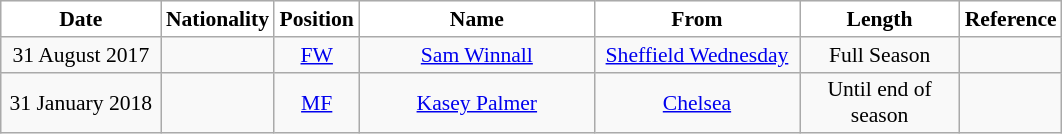<table class="wikitable" style="text-align:center; font-size:90%; ">
<tr>
<th style="background:#FFFFFF; color:black; width:100px;">Date</th>
<th style="background:#FFFFFF; color:black; width:50px;">Nationality</th>
<th style="background:#FFFFFF; color:black; width:50px;">Position</th>
<th style="background:#FFFFFF; color:black; width:150px;">Name</th>
<th style="background:#FFFFFF; color:black; width:130px;">From</th>
<th style="background:#FFFFFF; color:black; width:100px;">Length</th>
<th style="background:#FFFFFF; color:black; width:25px;">Reference</th>
</tr>
<tr>
<td>31 August 2017</td>
<td></td>
<td><a href='#'>FW</a></td>
<td><a href='#'>Sam Winnall</a></td>
<td><a href='#'>Sheffield Wednesday</a></td>
<td>Full Season</td>
<td></td>
</tr>
<tr>
<td>31 January 2018</td>
<td></td>
<td><a href='#'>MF</a></td>
<td><a href='#'>Kasey Palmer</a></td>
<td><a href='#'>Chelsea</a></td>
<td>Until end of season</td>
<td></td>
</tr>
</table>
